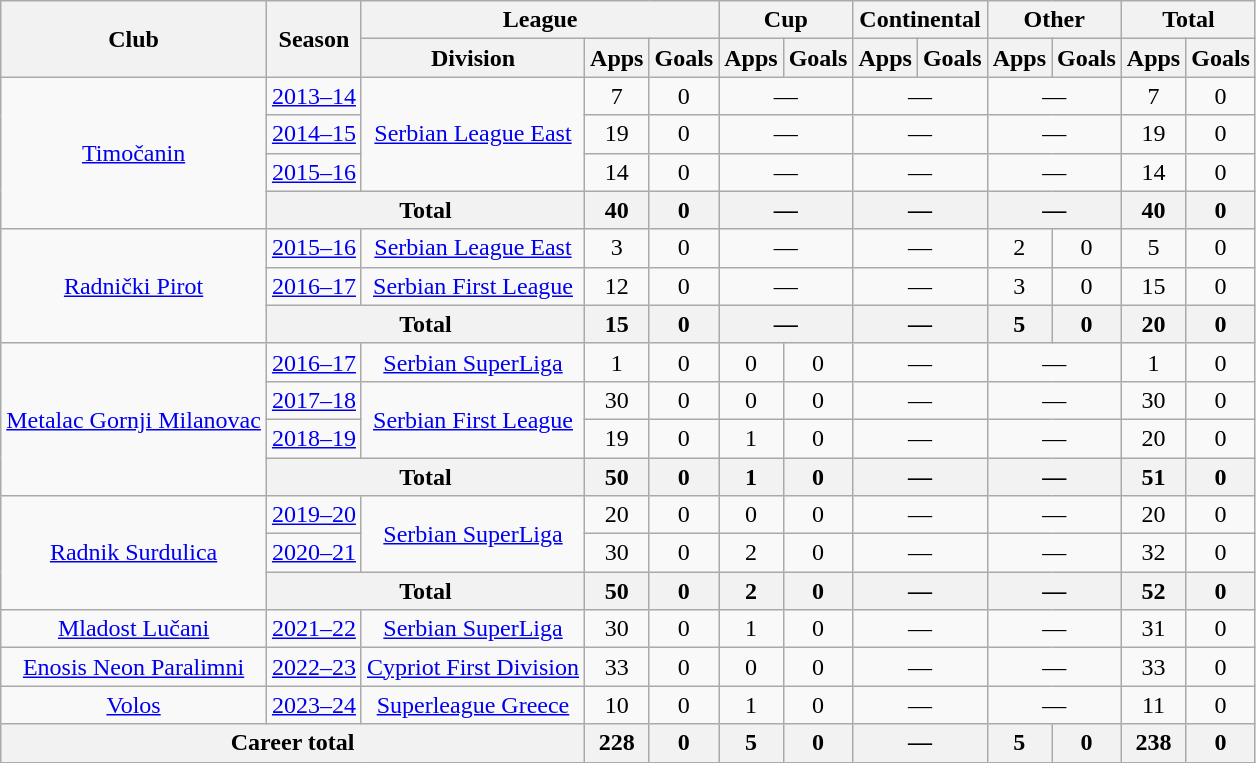<table class="wikitable" style="text-align:center">
<tr>
<th rowspan="2">Club</th>
<th rowspan="2">Season</th>
<th colspan="3">League</th>
<th colspan="2">Cup</th>
<th colspan="2">Continental</th>
<th colspan="2">Other</th>
<th colspan="2">Total</th>
</tr>
<tr>
<th>Division</th>
<th>Apps</th>
<th>Goals</th>
<th>Apps</th>
<th>Goals</th>
<th>Apps</th>
<th>Goals</th>
<th>Apps</th>
<th>Goals</th>
<th>Apps</th>
<th>Goals</th>
</tr>
<tr>
<td rowspan="4"><a href='#'>Timočanin</a></td>
<td><a href='#'>2013–14</a></td>
<td rowspan=3><a href='#'>Serbian League East</a></td>
<td>7</td>
<td>0</td>
<td colspan="2">—</td>
<td colspan="2">—</td>
<td colspan="2">—</td>
<td>7</td>
<td>0</td>
</tr>
<tr>
<td><a href='#'>2014–15</a></td>
<td>19</td>
<td>0</td>
<td colspan="2">—</td>
<td colspan="2">—</td>
<td colspan="2">—</td>
<td>19</td>
<td>0</td>
</tr>
<tr>
<td><a href='#'>2015–16</a></td>
<td>14</td>
<td>0</td>
<td colspan="2">—</td>
<td colspan="2">—</td>
<td colspan="2">—</td>
<td>14</td>
<td>0</td>
</tr>
<tr>
<th colspan="2">Total</th>
<th>40</th>
<th>0</th>
<th colspan="2">—</th>
<th colspan="2">—</th>
<th colspan="2">—</th>
<th>40</th>
<th>0</th>
</tr>
<tr>
<td rowspan="3"><a href='#'>Radnički Pirot</a></td>
<td><a href='#'>2015–16</a></td>
<td><a href='#'>Serbian League East</a></td>
<td>3</td>
<td>0</td>
<td colspan="2">—</td>
<td colspan="2">—</td>
<td>2</td>
<td>0</td>
<td>5</td>
<td>0</td>
</tr>
<tr>
<td><a href='#'>2016–17</a></td>
<td><a href='#'>Serbian First League</a></td>
<td>12</td>
<td>0</td>
<td colspan="2">—</td>
<td colspan="2">—</td>
<td>3</td>
<td>0</td>
<td>15</td>
<td>0</td>
</tr>
<tr>
<th colspan="2">Total</th>
<th>15</th>
<th>0</th>
<th colspan="2">—</th>
<th colspan="2">—</th>
<th>5</th>
<th>0</th>
<th>20</th>
<th>0</th>
</tr>
<tr>
<td rowspan="4"><a href='#'>Metalac Gornji Milanovac</a></td>
<td><a href='#'>2016–17</a></td>
<td><a href='#'>Serbian SuperLiga</a></td>
<td>1</td>
<td>0</td>
<td>0</td>
<td>0</td>
<td colspan="2">—</td>
<td colspan="2">—</td>
<td>1</td>
<td>0</td>
</tr>
<tr>
<td><a href='#'>2017–18</a></td>
<td rowspan="2"><a href='#'>Serbian First League</a></td>
<td>30</td>
<td>0</td>
<td>0</td>
<td>0</td>
<td colspan="2">—</td>
<td colspan="2">—</td>
<td>30</td>
<td>0</td>
</tr>
<tr>
<td><a href='#'>2018–19</a></td>
<td>19</td>
<td>0</td>
<td>1</td>
<td>0</td>
<td colspan="2">—</td>
<td colspan="2">—</td>
<td>20</td>
<td>0</td>
</tr>
<tr>
<th colspan="2">Total</th>
<th>50</th>
<th>0</th>
<th>1</th>
<th>0</th>
<th colspan="2">—</th>
<th colspan="2">—</th>
<th>51</th>
<th>0</th>
</tr>
<tr>
<td rowspan="3"><a href='#'>Radnik Surdulica</a></td>
<td><a href='#'>2019–20</a></td>
<td rowspan="2"><a href='#'>Serbian SuperLiga</a></td>
<td>20</td>
<td>0</td>
<td>0</td>
<td>0</td>
<td colspan="2">—</td>
<td colspan="2">—</td>
<td>20</td>
<td>0</td>
</tr>
<tr>
<td><a href='#'>2020–21</a></td>
<td>30</td>
<td>0</td>
<td>2</td>
<td>0</td>
<td colspan="2">—</td>
<td colspan="2">—</td>
<td>32</td>
<td>0</td>
</tr>
<tr>
<th colspan="2">Total</th>
<th>50</th>
<th>0</th>
<th>2</th>
<th>0</th>
<th colspan="2">—</th>
<th colspan="2">—</th>
<th>52</th>
<th>0</th>
</tr>
<tr>
<td><a href='#'>Mladost Lučani</a></td>
<td><a href='#'>2021–22</a></td>
<td><a href='#'>Serbian SuperLiga</a></td>
<td>30</td>
<td>0</td>
<td>1</td>
<td>0</td>
<td colspan="2">—</td>
<td colspan="2">—</td>
<td>31</td>
<td>0</td>
</tr>
<tr>
<td><a href='#'>Enosis Neon Paralimni</a></td>
<td><a href='#'>2022–23</a></td>
<td><a href='#'>Cypriot First Division</a></td>
<td>33</td>
<td>0</td>
<td>0</td>
<td>0</td>
<td colspan="2">—</td>
<td colspan="2">—</td>
<td>33</td>
<td>0</td>
</tr>
<tr>
<td><a href='#'>Volos</a></td>
<td><a href='#'>2023–24</a></td>
<td><a href='#'>Superleague Greece</a></td>
<td>10</td>
<td>0</td>
<td>1</td>
<td>0</td>
<td colspan="2">—</td>
<td colspan="2">—</td>
<td>11</td>
<td>0</td>
</tr>
<tr>
<th colspan="3">Career total</th>
<th>228</th>
<th>0</th>
<th>5</th>
<th>0</th>
<th colspan="2">—</th>
<th>5</th>
<th>0</th>
<th>238</th>
<th>0</th>
</tr>
</table>
